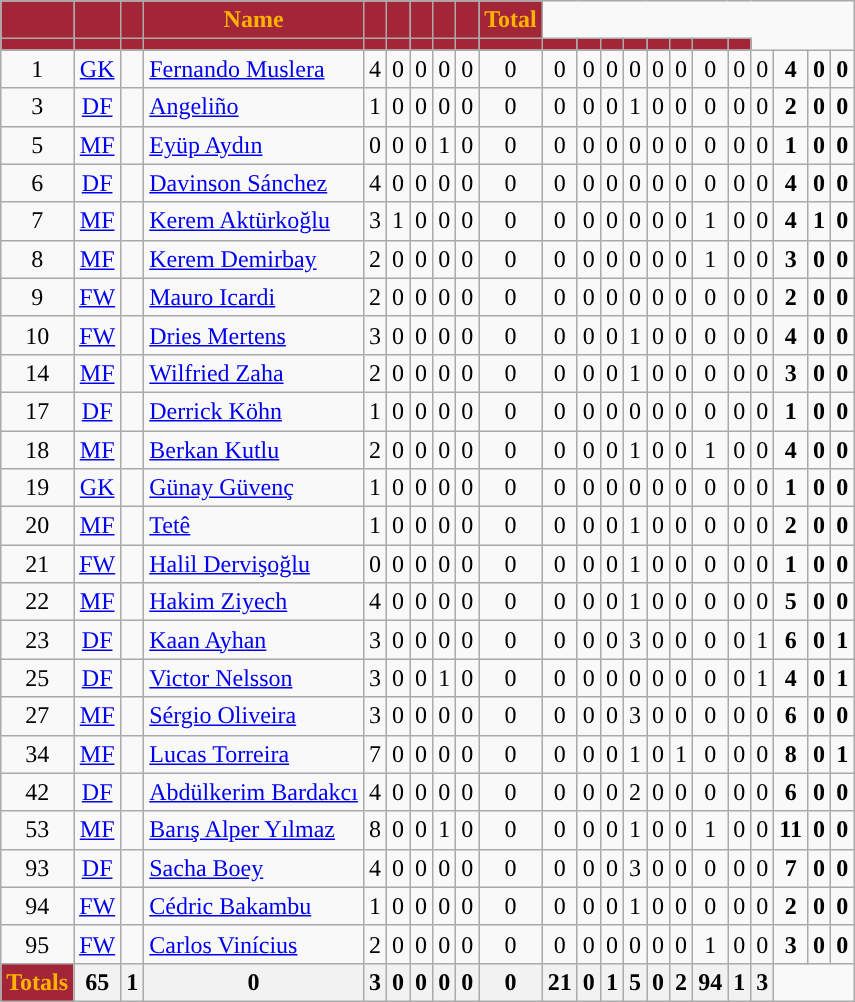<table class="wikitable" style="text-align:center;">
<tr>
<th style="background:#A32638; color:#FFB300; "></th>
<th style="background:#A32638; color:#FFB300; "></th>
<th style="background:#A32638; color:#FFB300; "></th>
<th style="background:#A32638; color:#FFB300; ">Name</th>
<th style="background:#A32638; color:#FFB300; "></th>
<th style="background:#A32638; color:#FFB300; "></th>
<th style="background:#A32638; color:#FFB300; "></th>
<th style="background:#A32638; color:#FFB300; "></th>
<th style="background:#A32638; color:#FFB300; "></th>
<th style="background:#A32638; color:#FFB300; ">Total</th>
</tr>
<tr>
<th style="background:#A32638; color:#FFB300; "></th>
<th style="background:#A32638; color:#FFB300; "></th>
<th style="background:#A32638; color:#FFB300; "></th>
<th style="background:#A32638; color:#FFB300; "></th>
<th style="background:#A32638; color:#FFB300; "></th>
<th style="background:#A32638; color:#FFB300; "></th>
<th style="background:#A32638; color:#FFB300; "></th>
<th style="background:#A32638; color:#FFB300; "></th>
<th style="background:#A32638; color:#FFB300; "></th>
<th style="background:#A32638; color:#FFB300; "></th>
<th style="background:#A32638; color:#FFB300; "></th>
<th style="background:#A32638; color:#FFB300; "></th>
<th style="background:#A32638; color:#FFB300; "></th>
<th style="background:#A32638; color:#FFB300; "></th>
<th style="background:#A32638; color:#FFB300; "></th>
<th style="background:#A32638; color:#FFB300; "></th>
<th style="background:#A32638; color:#FFB300; "></th>
<th style="background:#A32638; color:#FFB300; "></th>
</tr>
<tr>
<td>1</td>
<td><a href='#'>GK</a></td>
<td></td>
<td align=left><a href='#'>Fernando Muslera</a></td>
<td>4</td>
<td>0</td>
<td>0</td>
<td>0</td>
<td>0</td>
<td>0</td>
<td>0</td>
<td>0</td>
<td>0</td>
<td>0</td>
<td>0</td>
<td>0</td>
<td>0</td>
<td>0</td>
<td>0</td>
<td><strong>4</strong></td>
<td><strong>0</strong></td>
<td><strong>0</strong></td>
</tr>
<tr>
<td>3</td>
<td><a href='#'>DF</a></td>
<td></td>
<td align=left><a href='#'>Angeliño</a></td>
<td>1</td>
<td>0</td>
<td>0</td>
<td>0</td>
<td>0</td>
<td>0</td>
<td>0</td>
<td>0</td>
<td>0</td>
<td>1</td>
<td>0</td>
<td>0</td>
<td>0</td>
<td>0</td>
<td>0</td>
<td><strong>2</strong></td>
<td><strong>0</strong></td>
<td><strong>0</strong></td>
</tr>
<tr>
<td>5</td>
<td><a href='#'>MF</a></td>
<td></td>
<td align=left><a href='#'>Eyüp Aydın</a></td>
<td>0</td>
<td>0</td>
<td>0</td>
<td>1</td>
<td>0</td>
<td>0</td>
<td>0</td>
<td>0</td>
<td>0</td>
<td>0</td>
<td>0</td>
<td>0</td>
<td>0</td>
<td>0</td>
<td>0</td>
<td><strong>1</strong></td>
<td><strong>0</strong></td>
<td><strong>0</strong></td>
</tr>
<tr>
<td>6</td>
<td><a href='#'>DF</a></td>
<td></td>
<td align=left><a href='#'>Davinson Sánchez</a></td>
<td>4</td>
<td>0</td>
<td>0</td>
<td>0</td>
<td>0</td>
<td>0</td>
<td>0</td>
<td>0</td>
<td>0</td>
<td>0</td>
<td>0</td>
<td>0</td>
<td>0</td>
<td>0</td>
<td>0</td>
<td><strong>4</strong></td>
<td><strong>0</strong></td>
<td><strong>0</strong></td>
</tr>
<tr>
<td>7</td>
<td><a href='#'>MF</a></td>
<td></td>
<td align=left><a href='#'>Kerem Aktürkoğlu</a></td>
<td>3</td>
<td>1</td>
<td>0</td>
<td>0</td>
<td>0</td>
<td>0</td>
<td>0</td>
<td>0</td>
<td>0</td>
<td>0</td>
<td>0</td>
<td>0</td>
<td>1</td>
<td>0</td>
<td>0</td>
<td><strong>4</strong></td>
<td><strong>1</strong></td>
<td><strong>0</strong></td>
</tr>
<tr>
<td>8</td>
<td><a href='#'>MF</a></td>
<td></td>
<td align=left><a href='#'>Kerem Demirbay</a></td>
<td>2</td>
<td>0</td>
<td>0</td>
<td>0</td>
<td>0</td>
<td>0</td>
<td>0</td>
<td>0</td>
<td>0</td>
<td>0</td>
<td>0</td>
<td>0</td>
<td>1</td>
<td>0</td>
<td>0</td>
<td><strong>3</strong></td>
<td><strong>0</strong></td>
<td><strong>0</strong></td>
</tr>
<tr>
<td>9</td>
<td><a href='#'>FW</a></td>
<td></td>
<td align=left><a href='#'>Mauro Icardi</a></td>
<td>2</td>
<td>0</td>
<td>0</td>
<td>0</td>
<td>0</td>
<td>0</td>
<td>0</td>
<td>0</td>
<td>0</td>
<td>0</td>
<td>0</td>
<td>0</td>
<td>0</td>
<td>0</td>
<td>0</td>
<td><strong>2</strong></td>
<td><strong>0</strong></td>
<td><strong>0</strong></td>
</tr>
<tr>
<td>10</td>
<td><a href='#'>FW</a></td>
<td></td>
<td align=left><a href='#'>Dries Mertens</a></td>
<td>3</td>
<td>0</td>
<td>0</td>
<td>0</td>
<td>0</td>
<td>0</td>
<td>0</td>
<td>0</td>
<td>0</td>
<td>1</td>
<td>0</td>
<td>0</td>
<td>0</td>
<td>0</td>
<td>0</td>
<td><strong>4</strong></td>
<td><strong>0</strong></td>
<td><strong>0</strong></td>
</tr>
<tr>
<td>14</td>
<td><a href='#'>MF</a></td>
<td></td>
<td align=left><a href='#'>Wilfried Zaha</a></td>
<td>2</td>
<td>0</td>
<td>0</td>
<td>0</td>
<td>0</td>
<td>0</td>
<td>0</td>
<td>0</td>
<td>0</td>
<td>1</td>
<td>0</td>
<td>0</td>
<td>0</td>
<td>0</td>
<td>0</td>
<td><strong>3</strong></td>
<td><strong>0</strong></td>
<td><strong>0</strong></td>
</tr>
<tr>
<td>17</td>
<td><a href='#'>DF</a></td>
<td></td>
<td align=left><a href='#'>Derrick Köhn</a></td>
<td>1</td>
<td>0</td>
<td>0</td>
<td>0</td>
<td>0</td>
<td>0</td>
<td>0</td>
<td>0</td>
<td>0</td>
<td>0</td>
<td>0</td>
<td>0</td>
<td>0</td>
<td>0</td>
<td>0</td>
<td><strong>1</strong></td>
<td><strong>0</strong></td>
<td><strong>0</strong></td>
</tr>
<tr>
<td>18</td>
<td><a href='#'>MF</a></td>
<td></td>
<td align=left><a href='#'>Berkan Kutlu</a></td>
<td>2</td>
<td>0</td>
<td>0</td>
<td>0</td>
<td>0</td>
<td>0</td>
<td>0</td>
<td>0</td>
<td>0</td>
<td>1</td>
<td>0</td>
<td>0</td>
<td>1</td>
<td>0</td>
<td>0</td>
<td><strong>4</strong></td>
<td><strong>0</strong></td>
<td><strong>0</strong></td>
</tr>
<tr>
<td>19</td>
<td><a href='#'>GK</a></td>
<td></td>
<td align=left><a href='#'>Günay Güvenç</a></td>
<td>1</td>
<td>0</td>
<td>0</td>
<td>0</td>
<td>0</td>
<td>0</td>
<td>0</td>
<td>0</td>
<td>0</td>
<td>0</td>
<td>0</td>
<td>0</td>
<td>0</td>
<td>0</td>
<td>0</td>
<td><strong>1</strong></td>
<td><strong>0</strong></td>
<td><strong>0</strong></td>
</tr>
<tr>
<td>20</td>
<td><a href='#'>MF</a></td>
<td></td>
<td align=left><a href='#'>Tetê</a></td>
<td>1</td>
<td>0</td>
<td>0</td>
<td>0</td>
<td>0</td>
<td>0</td>
<td>0</td>
<td>0</td>
<td>0</td>
<td>1</td>
<td>0</td>
<td>0</td>
<td>0</td>
<td>0</td>
<td>0</td>
<td><strong>2</strong></td>
<td><strong>0</strong></td>
<td><strong>0</strong></td>
</tr>
<tr>
<td>21</td>
<td><a href='#'>FW</a></td>
<td></td>
<td align=left><a href='#'>Halil Dervişoğlu</a></td>
<td>0</td>
<td>0</td>
<td>0</td>
<td>0</td>
<td>0</td>
<td>0</td>
<td>0</td>
<td>0</td>
<td>0</td>
<td>1</td>
<td>0</td>
<td>0</td>
<td>0</td>
<td>0</td>
<td>0</td>
<td><strong>1</strong></td>
<td><strong>0</strong></td>
<td><strong>0</strong></td>
</tr>
<tr>
<td>22</td>
<td><a href='#'>MF</a></td>
<td></td>
<td align=left><a href='#'>Hakim Ziyech</a></td>
<td>4</td>
<td>0</td>
<td>0</td>
<td>0</td>
<td>0</td>
<td>0</td>
<td>0</td>
<td>0</td>
<td>0</td>
<td>1</td>
<td>0</td>
<td>0</td>
<td>0</td>
<td>0</td>
<td>0</td>
<td><strong>5</strong></td>
<td><strong>0</strong></td>
<td><strong>0</strong></td>
</tr>
<tr>
<td>23</td>
<td><a href='#'>DF</a></td>
<td></td>
<td align=left><a href='#'>Kaan Ayhan</a></td>
<td>3</td>
<td>0</td>
<td>0</td>
<td>0</td>
<td>0</td>
<td>0</td>
<td>0</td>
<td>0</td>
<td>0</td>
<td>3</td>
<td>0</td>
<td>0</td>
<td>0</td>
<td>0</td>
<td>1</td>
<td><strong>6</strong></td>
<td><strong>0</strong></td>
<td><strong>1</strong></td>
</tr>
<tr>
<td>25</td>
<td><a href='#'>DF</a></td>
<td></td>
<td align=left><a href='#'>Victor Nelsson</a></td>
<td>3</td>
<td>0</td>
<td>0</td>
<td>1</td>
<td>0</td>
<td>0</td>
<td>0</td>
<td>0</td>
<td>0</td>
<td>0</td>
<td>0</td>
<td>0</td>
<td>0</td>
<td>0</td>
<td>1</td>
<td><strong>4</strong></td>
<td><strong>0</strong></td>
<td><strong>1</strong></td>
</tr>
<tr>
<td>27</td>
<td><a href='#'>MF</a></td>
<td></td>
<td align=left><a href='#'>Sérgio Oliveira</a></td>
<td>3</td>
<td>0</td>
<td>0</td>
<td>0</td>
<td>0</td>
<td>0</td>
<td>0</td>
<td>0</td>
<td>0</td>
<td>3</td>
<td>0</td>
<td>0</td>
<td>0</td>
<td>0</td>
<td>0</td>
<td><strong>6</strong></td>
<td><strong>0</strong></td>
<td><strong>0</strong></td>
</tr>
<tr>
<td>34</td>
<td><a href='#'>MF</a></td>
<td></td>
<td align=left><a href='#'>Lucas Torreira</a></td>
<td>7</td>
<td>0</td>
<td>0</td>
<td>0</td>
<td>0</td>
<td>0</td>
<td>0</td>
<td>0</td>
<td>0</td>
<td>1</td>
<td>0</td>
<td>1</td>
<td>0</td>
<td>0</td>
<td>0</td>
<td><strong>8</strong></td>
<td><strong>0</strong></td>
<td><strong>1</strong></td>
</tr>
<tr>
<td>42</td>
<td><a href='#'>DF</a></td>
<td></td>
<td align=left><a href='#'>Abdülkerim Bardakcı</a></td>
<td>4</td>
<td>0</td>
<td>0</td>
<td>0</td>
<td>0</td>
<td>0</td>
<td>0</td>
<td>0</td>
<td>0</td>
<td>2</td>
<td>0</td>
<td>0</td>
<td>0</td>
<td>0</td>
<td>0</td>
<td><strong>6</strong></td>
<td><strong>0</strong></td>
<td><strong>0</strong></td>
</tr>
<tr>
<td>53</td>
<td><a href='#'>MF</a></td>
<td></td>
<td align=left><a href='#'>Barış Alper Yılmaz</a></td>
<td>8</td>
<td>0</td>
<td>0</td>
<td>1</td>
<td>0</td>
<td>0</td>
<td>0</td>
<td>0</td>
<td>0</td>
<td>1</td>
<td>0</td>
<td>0</td>
<td>1</td>
<td>0</td>
<td>0</td>
<td><strong>11</strong></td>
<td><strong>0</strong></td>
<td><strong>0</strong></td>
</tr>
<tr>
<td>93</td>
<td><a href='#'>DF</a></td>
<td></td>
<td align=left><a href='#'>Sacha Boey</a></td>
<td>4</td>
<td>0</td>
<td>0</td>
<td>0</td>
<td>0</td>
<td>0</td>
<td>0</td>
<td>0</td>
<td>0</td>
<td>3</td>
<td>0</td>
<td>0</td>
<td>0</td>
<td>0</td>
<td>0</td>
<td><strong>7</strong></td>
<td><strong>0</strong></td>
<td><strong>0</strong></td>
</tr>
<tr>
<td>94</td>
<td><a href='#'>FW</a></td>
<td></td>
<td align=left><a href='#'>Cédric Bakambu</a></td>
<td>1</td>
<td>0</td>
<td>0</td>
<td>0</td>
<td>0</td>
<td>0</td>
<td>0</td>
<td>0</td>
<td>0</td>
<td>1</td>
<td>0</td>
<td>0</td>
<td>0</td>
<td>0</td>
<td>0</td>
<td><strong>2</strong></td>
<td><strong>0</strong></td>
<td><strong>0</strong></td>
</tr>
<tr>
<td>95</td>
<td><a href='#'>FW</a></td>
<td></td>
<td align=left><a href='#'>Carlos Vinícius</a></td>
<td>2</td>
<td>0</td>
<td>0</td>
<td>0</td>
<td>0</td>
<td>0</td>
<td>0</td>
<td>0</td>
<td>0</td>
<td>0</td>
<td>0</td>
<td>0</td>
<td>1</td>
<td>0</td>
<td>0</td>
<td><strong>3</strong></td>
<td><strong>0</strong></td>
<td><strong>0</strong></td>
</tr>
<tr>
<td style="background:#A32638; color:#FFB300; "><strong>Totals</strong></td>
<th><strong>65</strong></th>
<th><strong>1</strong></th>
<th><strong>0</strong></th>
<th><strong>3</strong></th>
<th><strong>0</strong></th>
<th><strong>0</strong></th>
<th><strong>0</strong></th>
<th><strong>0</strong></th>
<th><strong>0</strong></th>
<th><strong>21</strong></th>
<th><strong>0</strong></th>
<th><strong>1</strong></th>
<th><strong>5</strong></th>
<th><strong>0</strong></th>
<th><strong>2</strong></th>
<th><strong>94</strong></th>
<th><strong>1</strong></th>
<th><strong>3</strong></th>
</tr>
</table>
